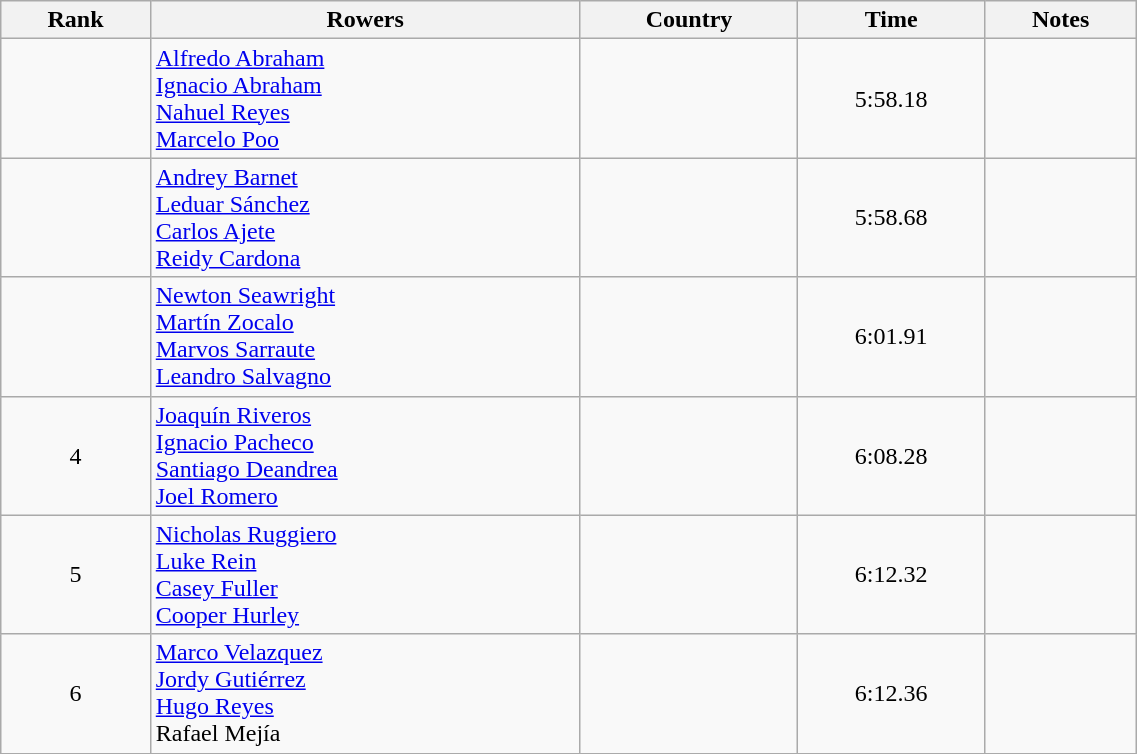<table class="wikitable" width=60% style="text-align:center">
<tr>
<th>Rank</th>
<th>Rowers</th>
<th>Country</th>
<th>Time</th>
<th>Notes</th>
</tr>
<tr>
<td></td>
<td align=left><a href='#'>Alfredo Abraham</a><br><a href='#'>Ignacio Abraham</a><br><a href='#'>Nahuel Reyes</a><br><a href='#'>Marcelo Poo</a></td>
<td align=left></td>
<td>5:58.18</td>
<td></td>
</tr>
<tr>
<td></td>
<td align=left><a href='#'>Andrey Barnet</a><br><a href='#'>Leduar Sánchez</a><br><a href='#'>Carlos Ajete</a><br><a href='#'>Reidy Cardona</a></td>
<td align=left></td>
<td>5:58.68</td>
<td></td>
</tr>
<tr>
<td></td>
<td align=left><a href='#'>Newton Seawright</a><br><a href='#'>Martín Zocalo</a><br><a href='#'>Marvos Sarraute</a><br><a href='#'>Leandro Salvagno</a></td>
<td align=left></td>
<td>6:01.91</td>
<td></td>
</tr>
<tr>
<td>4</td>
<td align=left><a href='#'>Joaquín Riveros</a><br><a href='#'>Ignacio Pacheco</a><br><a href='#'>Santiago Deandrea</a><br><a href='#'>Joel Romero</a></td>
<td align=left></td>
<td>6:08.28</td>
<td></td>
</tr>
<tr>
<td>5</td>
<td align=left><a href='#'>Nicholas Ruggiero</a><br><a href='#'>Luke Rein</a><br><a href='#'>Casey Fuller</a><br><a href='#'>Cooper Hurley</a></td>
<td align=left></td>
<td>6:12.32</td>
<td></td>
</tr>
<tr>
<td>6</td>
<td align=left><a href='#'>Marco Velazquez</a><br><a href='#'>Jordy Gutiérrez</a><br><a href='#'>Hugo Reyes</a><br>Rafael Mejía</td>
<td align=left></td>
<td>6:12.36</td>
<td></td>
</tr>
<tr>
</tr>
</table>
